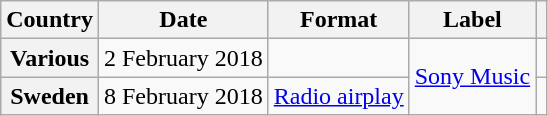<table class="wikitable plainrowheaders">
<tr>
<th scope="col">Country</th>
<th scope="col">Date</th>
<th scope="col">Format</th>
<th scope="col">Label</th>
<th scope="col"></th>
</tr>
<tr>
<th scope="row">Various</th>
<td>2 February 2018</td>
<td></td>
<td rowspan="2"><a href='#'>Sony Music</a></td>
<td style="text-align:center;"></td>
</tr>
<tr>
<th scope="row">Sweden</th>
<td>8 February 2018</td>
<td><a href='#'>Radio airplay</a></td>
<td style="text-align:center;"></td>
</tr>
</table>
